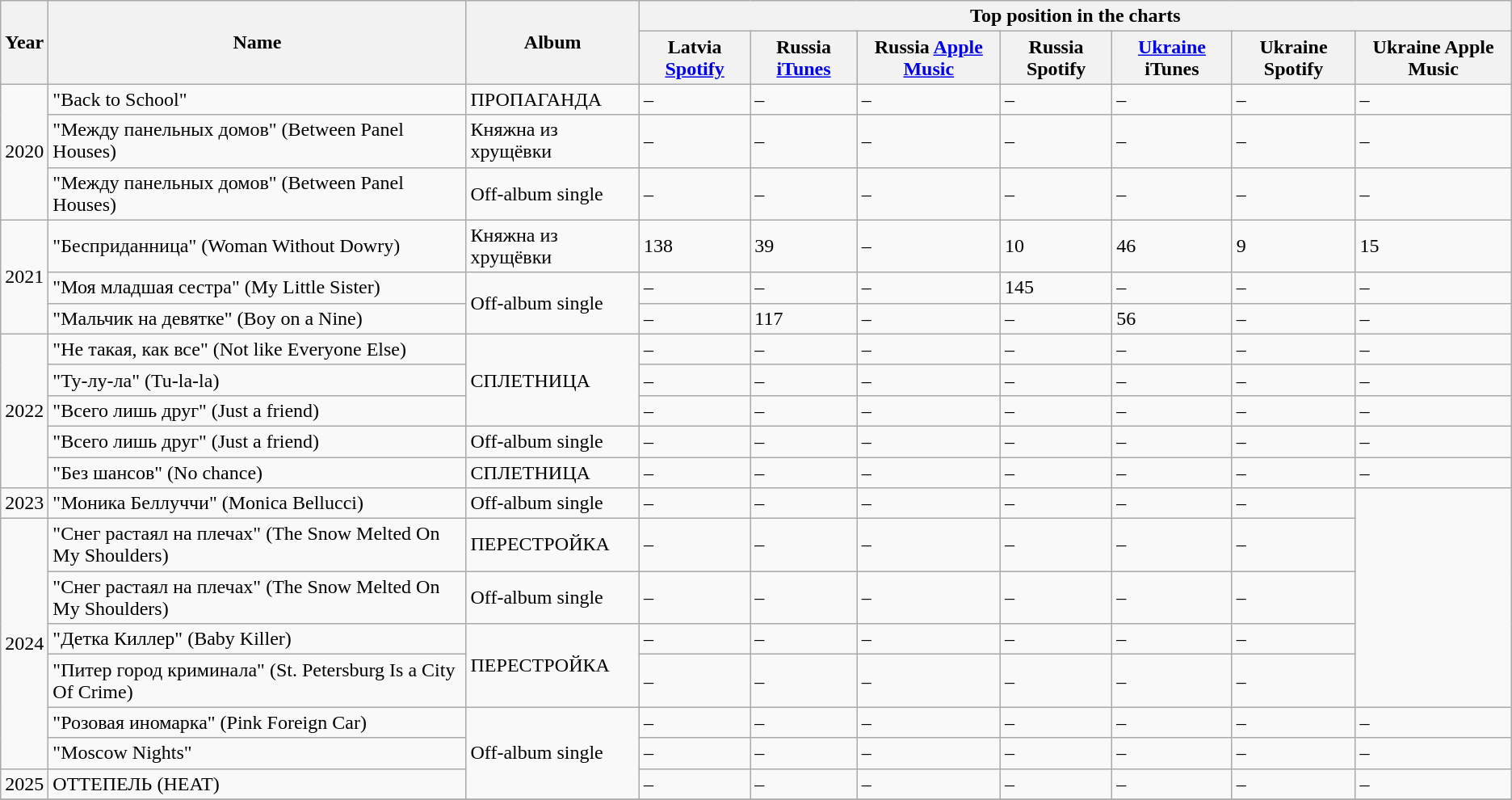<table class="wikitable">
<tr>
<th rowspan="2">Year</th>
<th rowspan="2">Name</th>
<th rowspan="2">Album</th>
<th colspan="7">Top position in the charts</th>
</tr>
<tr>
<th> Latvia <a href='#'>Spotify</a></th>
<th> Russia <a href='#'>iTunes</a></th>
<th> Russia <a href='#'>Apple Music</a></th>
<th> Russia Spotify</th>
<th> <a href='#'>Ukraine</a> iTunes</th>
<th> Ukraine Spotify</th>
<th> Ukraine Apple Music</th>
</tr>
<tr>
<td rowspan="3">2020</td>
<td>"Back to School"</td>
<td>ПРОПАГАНДА</td>
<td>–</td>
<td>–</td>
<td>–</td>
<td>–</td>
<td>–</td>
<td>–</td>
<td>–</td>
</tr>
<tr>
<td>"Между панельных домов" (Between Panel Houses)</td>
<td>Княжна из хрущёвки</td>
<td>–</td>
<td>–</td>
<td>–</td>
<td>–</td>
<td>–</td>
<td>–</td>
<td>–</td>
</tr>
<tr>
<td>"Между панельных домов" (Between Panel Houses)<br></td>
<td>Off-album single</td>
<td>–</td>
<td>–</td>
<td>–</td>
<td>–</td>
<td>–</td>
<td>–</td>
<td>–</td>
</tr>
<tr>
<td rowspan="3">2021</td>
<td>"Бесприданница" (Woman Without Dowry)</td>
<td>Княжна из хрущёвки</td>
<td>138</td>
<td>39</td>
<td>–</td>
<td>10</td>
<td>46</td>
<td>9</td>
<td>15</td>
</tr>
<tr>
<td>"Моя младшая сестра" (My Little Sister)<br></td>
<td rowspan="2">Off-album single</td>
<td>–</td>
<td>–</td>
<td>–</td>
<td>145</td>
<td>–</td>
<td>–</td>
<td>–</td>
</tr>
<tr>
<td>"Мальчик на девятке" (Boy on a Nine)<br></td>
<td>–</td>
<td>117</td>
<td>–</td>
<td>–</td>
<td>56</td>
<td>–</td>
<td>–</td>
</tr>
<tr>
<td rowspan="5">2022</td>
<td>"Не такая, как все" (Not like Everyone Else)</td>
<td rowspan="3">СПЛЕТНИЦА</td>
<td>–</td>
<td>–</td>
<td>–</td>
<td>–</td>
<td>–</td>
<td>–</td>
<td>–</td>
</tr>
<tr>
<td>"Ту-лу-ла" (Tu-la-la)</td>
<td>–</td>
<td>–</td>
<td>–</td>
<td>–</td>
<td>–</td>
<td>–</td>
<td>–</td>
</tr>
<tr>
<td>"Всего лишь друг" (Just a friend)</td>
<td>–</td>
<td>–</td>
<td>–</td>
<td>–</td>
<td>–</td>
<td>–</td>
<td>–</td>
</tr>
<tr>
<td>"Всего лишь друг" (Just a friend)<br></td>
<td>Off-album single</td>
<td>–</td>
<td>–</td>
<td>–</td>
<td>–</td>
<td>–</td>
<td>–</td>
<td>–</td>
</tr>
<tr>
<td>"Без шансов" (No chance)<br></td>
<td>СПЛЕТНИЦА</td>
<td>–</td>
<td>–</td>
<td>–</td>
<td>–</td>
<td>–</td>
<td>–</td>
<td>–</td>
</tr>
<tr>
<td>2023</td>
<td>"Моника Беллуччи" (Monica Bellucci)</td>
<td>Off-album single</td>
<td>–</td>
<td>–</td>
<td>–</td>
<td>–</td>
<td>–</td>
<td>–</td>
</tr>
<tr>
<td rowspan="6">2024</td>
<td>"Снег растаял на плечах" (The Snow Melted On My Shoulders)</td>
<td>ПЕРЕСТРОЙКА</td>
<td>–</td>
<td>–</td>
<td>–</td>
<td>–</td>
<td>–</td>
<td>–</td>
</tr>
<tr>
<td>"Снег растаял на плечах" (The Snow Melted On My Shoulders)<br></td>
<td>Off-album single</td>
<td>–</td>
<td>–</td>
<td>–</td>
<td>–</td>
<td>–</td>
<td>–</td>
</tr>
<tr>
<td>"Детка Киллер" (Baby Killer)</td>
<td rowspan = "2">ПЕРЕСТРОЙКА</td>
<td>–</td>
<td>–</td>
<td>–</td>
<td>–</td>
<td>–</td>
<td>–</td>
</tr>
<tr>
<td>"Питер город криминала" (St. Petersburg Is a City Of Crime)</td>
<td>–</td>
<td>–</td>
<td>–</td>
<td>–</td>
<td>–</td>
<td>–</td>
</tr>
<tr>
<td>"Розовая иномарка" (Pink Foreign Car)</td>
<td rowspan = "3">Off-album single</td>
<td>–</td>
<td>–</td>
<td>–</td>
<td>–</td>
<td>–</td>
<td>–</td>
<td>–</td>
</tr>
<tr>
<td>"Moscow Nights"</td>
<td>–</td>
<td>–</td>
<td>–</td>
<td>–</td>
<td>–</td>
<td>–</td>
<td>–</td>
</tr>
<tr>
<td>2025</td>
<td>ОТТЕПЕЛЬ (HEAT)<br></td>
<td>–</td>
<td>–</td>
<td>–</td>
<td>–</td>
<td>–</td>
<td>–</td>
<td>–</td>
</tr>
<tr>
</tr>
</table>
